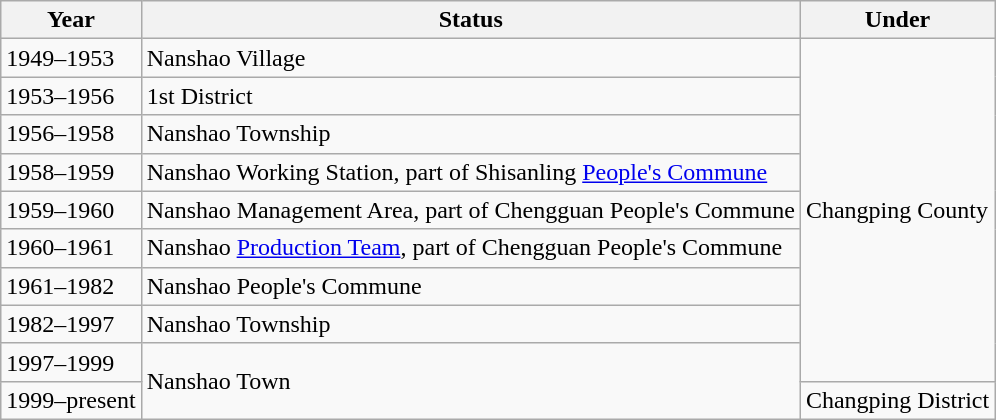<table class="wikitable">
<tr>
<th>Year</th>
<th>Status</th>
<th>Under</th>
</tr>
<tr>
<td>1949–1953</td>
<td>Nanshao Village</td>
<td rowspan="9">Changping County</td>
</tr>
<tr>
<td>1953–1956</td>
<td>1st District</td>
</tr>
<tr>
<td>1956–1958</td>
<td>Nanshao Township</td>
</tr>
<tr>
<td>1958–1959</td>
<td>Nanshao Working Station, part of Shisanling <a href='#'>People's Commune</a></td>
</tr>
<tr>
<td>1959–1960</td>
<td>Nanshao Management Area, part of Chengguan People's Commune</td>
</tr>
<tr>
<td>1960–1961</td>
<td>Nanshao <a href='#'>Production Team</a>, part of Chengguan People's Commune</td>
</tr>
<tr>
<td>1961–1982</td>
<td>Nanshao People's Commune</td>
</tr>
<tr>
<td>1982–1997</td>
<td>Nanshao Township</td>
</tr>
<tr>
<td>1997–1999</td>
<td rowspan="2">Nanshao Town</td>
</tr>
<tr>
<td>1999–present</td>
<td>Changping District</td>
</tr>
</table>
